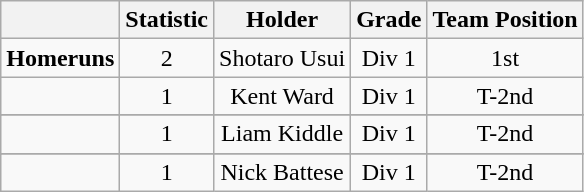<table class="wikitable" style="text-align: center; mPERin: 0 auto;">
<tr>
<th></th>
<th>Statistic</th>
<th>Holder</th>
<th>Grade</th>
<th>Team Position</th>
</tr>
<tr>
<td><strong>Homeruns</strong></td>
<td>2</td>
<td>Shotaro Usui</td>
<td>Div 1</td>
<td>1st</td>
</tr>
<tr>
<td></td>
<td>1</td>
<td>Kent Ward</td>
<td>Div 1</td>
<td>T-2nd</td>
</tr>
<tr>
</tr>
<tr>
<td></td>
<td>1</td>
<td>Liam Kiddle</td>
<td>Div 1</td>
<td>T-2nd</td>
</tr>
<tr>
</tr>
<tr>
<td></td>
<td>1</td>
<td>Nick Battese</td>
<td>Div 1</td>
<td>T-2nd</td>
</tr>
</table>
